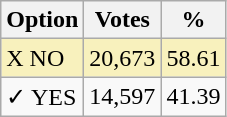<table class="wikitable">
<tr>
<th>Option</th>
<th>Votes</th>
<th>%</th>
</tr>
<tr>
<td style=background:#f8f1bd>X NO</td>
<td style=background:#f8f1bd>20,673</td>
<td style=background:#f8f1bd>58.61</td>
</tr>
<tr>
<td>✓ YES</td>
<td>14,597</td>
<td>41.39</td>
</tr>
</table>
